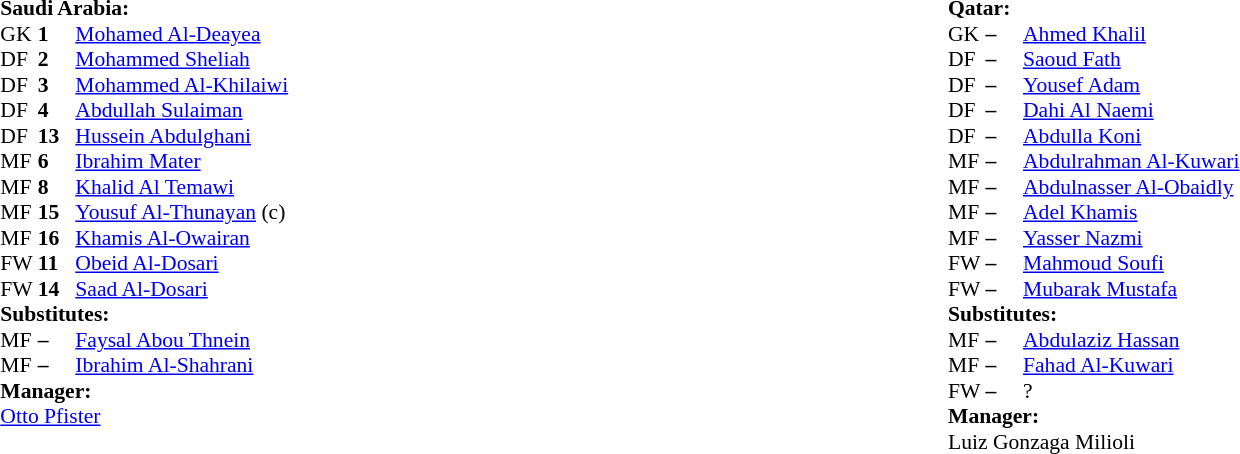<table width="100%">
<tr>
<td valign="top" width="50%"><br><table style="font-size: 90%" cellspacing="0" cellpadding="0" align=center>
<tr>
<td colspan="4"><strong>Saudi Arabia:</strong></td>
</tr>
<tr>
<th width=25></th>
<th width=25></th>
</tr>
<tr>
<td>GK</td>
<td><strong>1</strong></td>
<td><a href='#'>Mohamed Al-Deayea</a></td>
</tr>
<tr>
<td>DF</td>
<td><strong>2</strong></td>
<td><a href='#'>Mohammed Sheliah</a></td>
</tr>
<tr>
<td>DF</td>
<td><strong>3</strong></td>
<td><a href='#'>Mohammed Al-Khilaiwi</a></td>
</tr>
<tr>
<td>DF</td>
<td><strong>4</strong></td>
<td><a href='#'>Abdullah Sulaiman</a></td>
<td></td>
</tr>
<tr>
<td>DF</td>
<td><strong>13</strong></td>
<td><a href='#'>Hussein Abdulghani</a></td>
</tr>
<tr>
<td>MF</td>
<td><strong>6</strong></td>
<td><a href='#'>Ibrahim Mater</a></td>
</tr>
<tr>
<td>MF</td>
<td><strong>8</strong></td>
<td><a href='#'>Khalid Al Temawi</a></td>
</tr>
<tr>
<td>MF</td>
<td><strong>15</strong></td>
<td><a href='#'>Yousuf Al-Thunayan</a> (c)</td>
<td></td>
<td></td>
</tr>
<tr>
<td>MF</td>
<td><strong>16</strong></td>
<td><a href='#'>Khamis Al-Owairan</a></td>
<td></td>
</tr>
<tr>
<td>FW</td>
<td><strong>11</strong></td>
<td><a href='#'>Obeid Al-Dosari</a></td>
</tr>
<tr>
<td>FW</td>
<td><strong>14</strong></td>
<td><a href='#'>Saad Al-Dosari</a></td>
<td></td>
<td></td>
</tr>
<tr>
<td colspan=3><strong>Substitutes:</strong></td>
</tr>
<tr>
<td>MF</td>
<td><strong>–</strong></td>
<td><a href='#'>Faysal Abou Thnein</a></td>
<td></td>
<td></td>
</tr>
<tr>
<td>MF</td>
<td><strong>–</strong></td>
<td><a href='#'>Ibrahim Al-Shahrani</a></td>
<td></td>
<td></td>
</tr>
<tr>
<td colspan=3><strong>Manager:</strong></td>
</tr>
<tr>
<td colspan=3> <a href='#'>Otto Pfister</a></td>
</tr>
</table>
</td>
<td valign="top"></td>
<td valign="top" width="50%"><br><table style="font-size: 90%" cellspacing="0" cellpadding="0" align="center">
<tr>
<td colspan="4"><strong>Qatar:</strong></td>
</tr>
<tr>
<th width=25></th>
<th width=25></th>
</tr>
<tr>
<td>GK</td>
<td><strong>–</strong></td>
<td><a href='#'>Ahmed Khalil</a></td>
</tr>
<tr>
<td>DF</td>
<td><strong>–</strong></td>
<td><a href='#'>Saoud Fath</a></td>
</tr>
<tr>
<td>DF</td>
<td><strong>–</strong></td>
<td><a href='#'>Yousef Adam</a></td>
</tr>
<tr>
<td>DF</td>
<td><strong>–</strong></td>
<td><a href='#'>Dahi Al Naemi</a></td>
</tr>
<tr>
<td>DF</td>
<td><strong>–</strong></td>
<td><a href='#'>Abdulla Koni</a></td>
<td></td>
<td></td>
</tr>
<tr>
<td>MF</td>
<td><strong>–</strong></td>
<td><a href='#'>Abdulrahman Al-Kuwari</a></td>
</tr>
<tr>
<td>MF</td>
<td><strong>–</strong></td>
<td><a href='#'>Abdulnasser Al-Obaidly</a></td>
</tr>
<tr>
<td>MF</td>
<td><strong>–</strong></td>
<td><a href='#'>Adel Khamis</a></td>
</tr>
<tr>
<td>MF</td>
<td><strong>–</strong></td>
<td><a href='#'>Yasser Nazmi</a></td>
<td></td>
<td></td>
</tr>
<tr>
<td>FW</td>
<td><strong>–</strong></td>
<td><a href='#'>Mahmoud Soufi</a></td>
<td></td>
<td></td>
</tr>
<tr>
<td>FW</td>
<td><strong>–</strong></td>
<td><a href='#'>Mubarak Mustafa</a></td>
</tr>
<tr>
<td colspan=3><strong>Substitutes:</strong></td>
</tr>
<tr>
<td>MF</td>
<td><strong>–</strong></td>
<td><a href='#'>Abdulaziz Hassan</a></td>
<td></td>
<td></td>
</tr>
<tr>
<td>MF</td>
<td><strong>–</strong></td>
<td><a href='#'>Fahad Al-Kuwari</a></td>
<td></td>
<td></td>
</tr>
<tr>
<td>FW</td>
<td><strong>–</strong></td>
<td>?</td>
<td></td>
<td></td>
</tr>
<tr>
<td colspan=3><strong>Manager:</strong></td>
</tr>
<tr>
<td colspan=3> Luiz Gonzaga Milioli</td>
</tr>
</table>
</td>
</tr>
</table>
